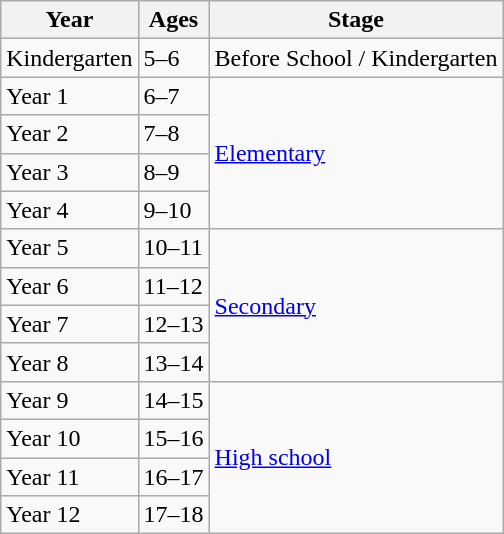<table class="wikitable">
<tr>
<th>Year</th>
<th>Ages</th>
<th>Stage</th>
</tr>
<tr>
<td>Kindergarten</td>
<td>5–6</td>
<td>Before School / Kindergarten</td>
</tr>
<tr Kindergarten>
<td>Year 1</td>
<td>6–7</td>
<td rowspan="4"><a href='#'>Elementary</a></td>
</tr>
<tr>
<td>Year 2</td>
<td>7–8</td>
</tr>
<tr>
<td>Year 3</td>
<td>8–9</td>
</tr>
<tr>
<td>Year 4</td>
<td>9–10</td>
</tr>
<tr>
<td>Year 5</td>
<td>10–11</td>
<td rowspan="4"><a href='#'>Secondary</a></td>
</tr>
<tr>
<td>Year 6</td>
<td>11–12</td>
</tr>
<tr>
<td>Year 7</td>
<td>12–13</td>
</tr>
<tr>
<td>Year 8</td>
<td>13–14</td>
</tr>
<tr>
<td>Year 9</td>
<td>14–15</td>
<td rowspan="4"><a href='#'>High school</a></td>
</tr>
<tr>
<td>Year 10</td>
<td>15–16</td>
</tr>
<tr>
<td>Year 11</td>
<td>16–17</td>
</tr>
<tr>
<td>Year 12</td>
<td>17–18</td>
</tr>
</table>
